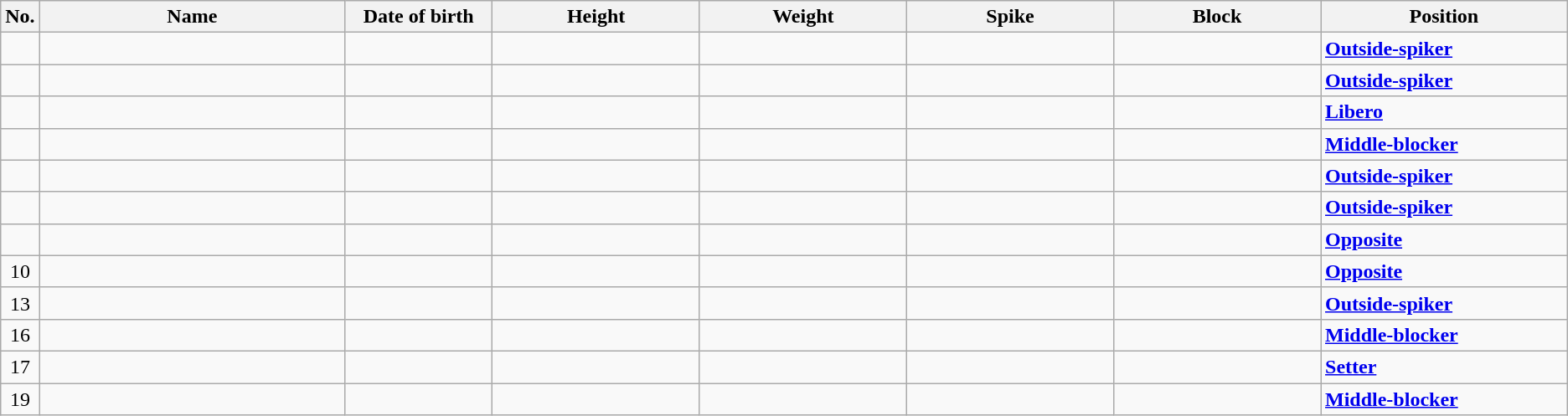<table class="wikitable sortable" style="font-size:100%; text-align:center;">
<tr>
<th>No.</th>
<th style="width:15em">Name</th>
<th style="width:7em">Date of birth</th>
<th style="width:10em">Height</th>
<th style="width:10em">Weight</th>
<th style="width:10em">Spike</th>
<th style="width:10em">Block</th>
<th style="width:12em">Position</th>
</tr>
<tr>
<td></td>
<td align=left></td>
<td align=right></td>
<td></td>
<td></td>
<td></td>
<td></td>
<td align=left><strong><a href='#'>Outside-spiker</a></strong></td>
</tr>
<tr>
<td></td>
<td align=left></td>
<td align=right></td>
<td></td>
<td></td>
<td></td>
<td></td>
<td align=left><strong><a href='#'>Outside-spiker</a></strong></td>
</tr>
<tr>
<td></td>
<td align=left></td>
<td align=right></td>
<td></td>
<td></td>
<td></td>
<td></td>
<td align=left><strong><a href='#'>Libero</a></strong></td>
</tr>
<tr>
<td></td>
<td align=left></td>
<td align=right></td>
<td></td>
<td></td>
<td></td>
<td></td>
<td align=left><strong><a href='#'>Middle-blocker</a></strong></td>
</tr>
<tr>
<td></td>
<td align=left></td>
<td align=right></td>
<td></td>
<td></td>
<td></td>
<td></td>
<td align=left><strong><a href='#'>Outside-spiker</a></strong></td>
</tr>
<tr>
<td></td>
<td align=left></td>
<td align=right></td>
<td></td>
<td></td>
<td></td>
<td></td>
<td align=left><strong><a href='#'>Outside-spiker</a></strong></td>
</tr>
<tr>
<td></td>
<td align=left></td>
<td align=right></td>
<td></td>
<td></td>
<td></td>
<td></td>
<td align=left><strong><a href='#'>Opposite</a></strong></td>
</tr>
<tr>
<td>10</td>
<td align=left></td>
<td align=right></td>
<td></td>
<td></td>
<td></td>
<td></td>
<td align=left><strong><a href='#'>Opposite</a></strong></td>
</tr>
<tr>
<td>13</td>
<td align=left></td>
<td align=right></td>
<td></td>
<td></td>
<td></td>
<td></td>
<td align=left><strong><a href='#'>Outside-spiker</a></strong></td>
</tr>
<tr>
<td>16</td>
<td align=left></td>
<td align=right></td>
<td></td>
<td></td>
<td></td>
<td></td>
<td align=left><strong><a href='#'>Middle-blocker</a></strong></td>
</tr>
<tr>
<td>17</td>
<td align=left></td>
<td align=right></td>
<td></td>
<td></td>
<td></td>
<td></td>
<td align=left><strong><a href='#'>Setter</a></strong></td>
</tr>
<tr>
<td>19</td>
<td align=left></td>
<td align=right></td>
<td></td>
<td></td>
<td></td>
<td></td>
<td align=left><strong><a href='#'>Middle-blocker</a></strong></td>
</tr>
</table>
